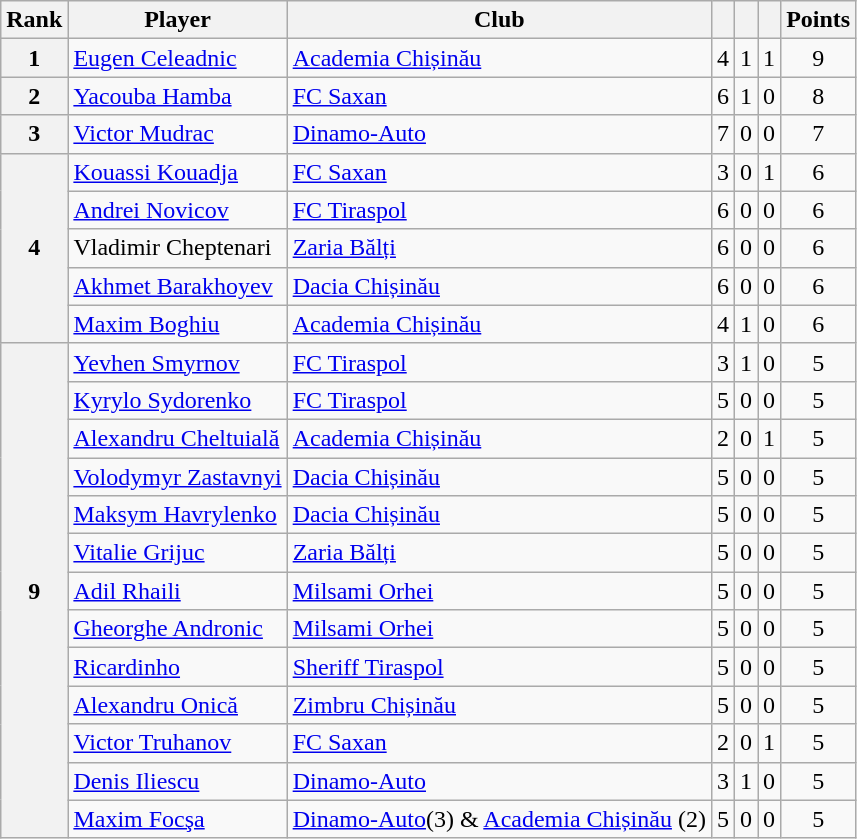<table class="wikitable">
<tr>
<th>Rank</th>
<th>Player</th>
<th>Club</th>
<th></th>
<th> </th>
<th></th>
<th>Points</th>
</tr>
<tr>
<th rowspan=1 align=center>1</th>
<td> <a href='#'>Eugen Celeadnic</a></td>
<td><a href='#'>Academia Chișinău</a></td>
<td align=center>4</td>
<td align=center>1</td>
<td align=center>1</td>
<td align=center>9</td>
</tr>
<tr>
<th rowspan=1 align=center>2</th>
<td> <a href='#'>Yacouba Hamba</a></td>
<td><a href='#'>FC Saxan</a></td>
<td align=center>6</td>
<td align=center>1</td>
<td align=center>0</td>
<td align=center>8</td>
</tr>
<tr>
<th rowspan=1 align=center>3</th>
<td> <a href='#'>Victor Mudrac</a></td>
<td><a href='#'>Dinamo-Auto</a></td>
<td align=center>7</td>
<td align=center>0</td>
<td align=center>0</td>
<td align=center>7</td>
</tr>
<tr>
<th rowspan=5 align=center>4</th>
<td> <a href='#'>Kouassi Kouadja</a></td>
<td><a href='#'>FC Saxan</a></td>
<td align=center>3</td>
<td align=center>0</td>
<td align=center>1</td>
<td align=center>6</td>
</tr>
<tr>
<td> <a href='#'>Andrei Novicov</a></td>
<td><a href='#'>FC Tiraspol</a></td>
<td align=center>6</td>
<td align=center>0</td>
<td align=center>0</td>
<td align=center>6</td>
</tr>
<tr>
<td> Vladimir Cheptenari</td>
<td><a href='#'>Zaria Bălți</a></td>
<td align=center>6</td>
<td align=center>0</td>
<td align=center>0</td>
<td align=center>6</td>
</tr>
<tr>
<td> <a href='#'>Akhmet Barakhoyev</a></td>
<td><a href='#'>Dacia Chișinău</a></td>
<td align=center>6</td>
<td align=center>0</td>
<td align=center>0</td>
<td align=center>6</td>
</tr>
<tr>
<td> <a href='#'>Maxim Boghiu</a></td>
<td><a href='#'>Academia Chișinău</a></td>
<td align=center>4</td>
<td align=center>1</td>
<td align=center>0</td>
<td align=center>6</td>
</tr>
<tr>
<th rowspan=13 align=center>9</th>
<td> <a href='#'>Yevhen Smyrnov</a></td>
<td><a href='#'>FC Tiraspol</a></td>
<td align=center>3</td>
<td align=center>1</td>
<td align=center>0</td>
<td align=center>5</td>
</tr>
<tr>
<td> <a href='#'>Kyrylo Sydorenko</a></td>
<td><a href='#'>FC Tiraspol</a></td>
<td align=center>5</td>
<td align=center>0</td>
<td align=center>0</td>
<td align=center>5</td>
</tr>
<tr>
<td> <a href='#'>Alexandru Cheltuială</a></td>
<td><a href='#'>Academia Chișinău</a></td>
<td align=center>2</td>
<td align=center>0</td>
<td align=center>1</td>
<td align=center>5</td>
</tr>
<tr>
<td> <a href='#'>Volodymyr Zastavnyi</a></td>
<td><a href='#'>Dacia Chișinău</a></td>
<td align=center>5</td>
<td align=center>0</td>
<td align=center>0</td>
<td align=center>5</td>
</tr>
<tr>
<td> <a href='#'>Maksym Havrylenko</a></td>
<td><a href='#'>Dacia Chișinău</a></td>
<td align=center>5</td>
<td align=center>0</td>
<td align=center>0</td>
<td align=center>5</td>
</tr>
<tr>
<td> <a href='#'>Vitalie Grijuc</a></td>
<td><a href='#'>Zaria Bălți</a></td>
<td align=center>5</td>
<td align=center>0</td>
<td align=center>0</td>
<td align=center>5</td>
</tr>
<tr>
<td> <a href='#'>Adil Rhaili</a></td>
<td><a href='#'>Milsami Orhei</a></td>
<td align=center>5</td>
<td align=center>0</td>
<td align=center>0</td>
<td align=center>5</td>
</tr>
<tr>
<td> <a href='#'>Gheorghe Andronic</a></td>
<td><a href='#'>Milsami Orhei</a></td>
<td align=center>5</td>
<td align=center>0</td>
<td align=center>0</td>
<td align=center>5</td>
</tr>
<tr>
<td> <a href='#'>Ricardinho</a></td>
<td><a href='#'>Sheriff Tiraspol</a></td>
<td align=center>5</td>
<td align=center>0</td>
<td align=center>0</td>
<td align=center>5</td>
</tr>
<tr>
<td> <a href='#'>Alexandru Onică</a></td>
<td><a href='#'>Zimbru Chișinău</a></td>
<td align=center>5</td>
<td align=center>0</td>
<td align=center>0</td>
<td align=center>5</td>
</tr>
<tr>
<td> <a href='#'>Victor Truhanov</a></td>
<td><a href='#'>FC Saxan</a></td>
<td align=center>2</td>
<td align=center>0</td>
<td align=center>1</td>
<td align=center>5</td>
</tr>
<tr>
<td> <a href='#'>Denis Iliescu</a></td>
<td><a href='#'>Dinamo-Auto</a></td>
<td align=center>3</td>
<td align=center>1</td>
<td align=center>0</td>
<td align=center>5</td>
</tr>
<tr>
<td> <a href='#'>Maxim Focşa</a></td>
<td><a href='#'>Dinamo-Auto</a>(3) & <a href='#'>Academia Chișinău</a> (2)</td>
<td align=center>5</td>
<td align=center>0</td>
<td align=center>0</td>
<td align=center>5</td>
</tr>
</table>
